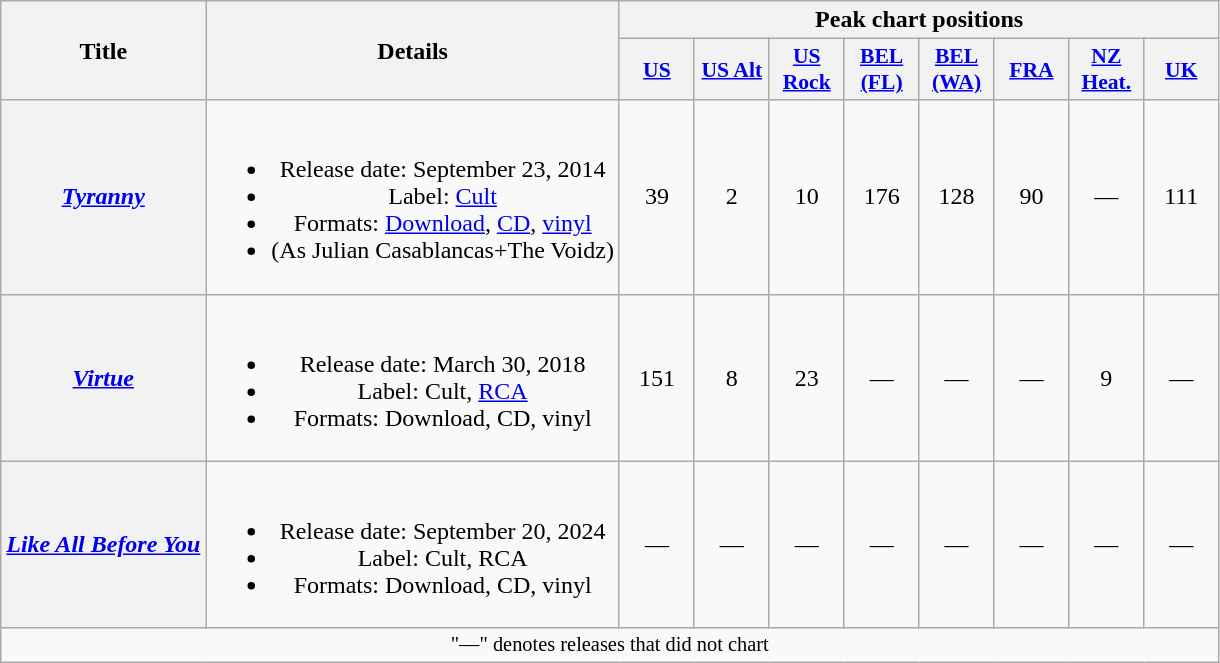<table class="wikitable plainrowheaders" style="text-align:center;">
<tr>
<th scope="col" rowspan="2">Title</th>
<th scope="col" rowspan="2">Details</th>
<th scope="col" colspan="8">Peak chart positions</th>
</tr>
<tr>
<th scope="col" style="width:3em;font-size:90%"><a href='#'>US</a><br></th>
<th scope="col" style="width:3em;font-size:90%"><a href='#'>US Alt</a><br></th>
<th scope="col" style="width:3em;font-size:90%"><a href='#'>US Rock</a><br></th>
<th scope="col" style="width:3em;font-size:90%"><a href='#'>BEL (FL)</a><br></th>
<th scope="col" style="width:3em;font-size:90%"><a href='#'>BEL (WA)</a><br></th>
<th scope="col" style="width:3em;font-size:90%"><a href='#'>FRA</a><br></th>
<th scope="col" style="width:3em;font-size:90%"><a href='#'>NZ<br>Heat.</a><br></th>
<th scope="col" style="width:3em;font-size:90%"><a href='#'>UK</a><br></th>
</tr>
<tr>
<th scope="row"><em><a href='#'>Tyranny</a></em></th>
<td><br><ul><li>Release date: September 23, 2014</li><li>Label: <a href='#'>Cult</a></li><li>Formats: <a href='#'>Download</a>, <a href='#'>CD</a>, <a href='#'>vinyl</a></li><li>(As Julian Casablancas+The Voidz)</li></ul></td>
<td>39</td>
<td>2</td>
<td>10</td>
<td>176</td>
<td>128</td>
<td>90</td>
<td>—</td>
<td>111</td>
</tr>
<tr>
<th scope="row"><em><a href='#'>Virtue</a></em></th>
<td><br><ul><li>Release date: March 30, 2018</li><li>Label: Cult, <a href='#'>RCA</a></li><li>Formats: Download, CD, vinyl</li></ul></td>
<td>151</td>
<td>8</td>
<td>23</td>
<td>—</td>
<td>—</td>
<td>—</td>
<td>9</td>
<td>—</td>
</tr>
<tr>
<th scope="row"><em><a href='#'>Like All Before You</a></em></th>
<td><br><ul><li>Release date: September 20, 2024</li><li>Label: Cult, RCA</li><li>Formats: Download, CD, vinyl</li></ul></td>
<td>—</td>
<td>—</td>
<td>—</td>
<td>—</td>
<td>—</td>
<td>—</td>
<td>—</td>
<td>—</td>
</tr>
<tr>
<td colspan="12" style="font-size:85%">"—" denotes releases that did not chart</td>
</tr>
</table>
